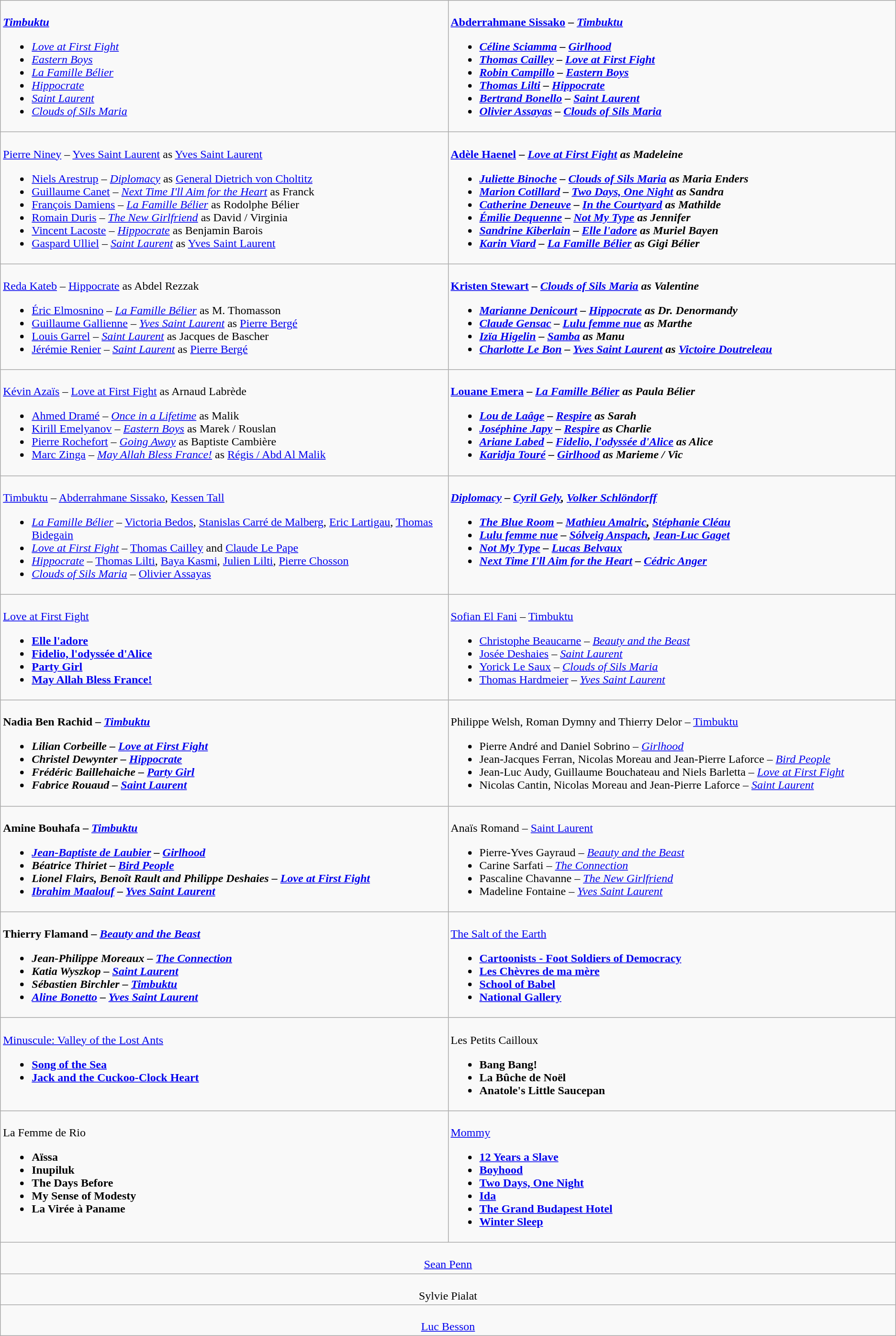<table class=wikitable style="width=150%">
<tr>
<td valign="top" width="50%"><br>
<strong><em><a href='#'>Timbuktu</a></em></strong><ul><li><em><a href='#'>Love at First Fight</a></em></li><li><em><a href='#'>Eastern Boys</a></em></li><li><em><a href='#'>La Famille Bélier</a></em></li><li><em><a href='#'>Hippocrate</a></em></li><li><em><a href='#'>Saint Laurent</a></em></li><li><em><a href='#'>Clouds of Sils Maria</a></em></li></ul></td>
<td valign="top" width="50%"><br>
<strong><a href='#'>Abderrahmane Sissako</a> – <em><a href='#'>Timbuktu</a><strong><em><ul><li><a href='#'>Céline Sciamma</a> – </em><a href='#'>Girlhood</a><em></li><li><a href='#'>Thomas Cailley</a> – </em><a href='#'>Love at First Fight</a><em></li><li><a href='#'>Robin Campillo</a> – </em><a href='#'>Eastern Boys</a><em></li><li><a href='#'>Thomas Lilti</a> – </em><a href='#'>Hippocrate</a><em></li><li><a href='#'>Bertrand Bonello</a> – </em><a href='#'>Saint Laurent</a><em></li><li><a href='#'>Olivier Assayas</a> – </em><a href='#'>Clouds of Sils Maria</a><em></li></ul></td>
</tr>
<tr>
<td valign="top" width="50%"><br>
</strong><a href='#'>Pierre Niney</a> – </em><a href='#'>Yves Saint Laurent</a></em></strong> as <a href='#'>Yves Saint Laurent</a><ul><li><a href='#'>Niels Arestrup</a> – <em><a href='#'>Diplomacy</a></em> as <a href='#'>General Dietrich von Choltitz</a></li><li><a href='#'>Guillaume Canet</a> – <em><a href='#'>Next Time I'll Aim for the Heart</a></em> as Franck</li><li><a href='#'>François Damiens</a> – <em><a href='#'>La Famille Bélier</a></em> as Rodolphe Bélier</li><li><a href='#'>Romain Duris</a> – <em><a href='#'>The New Girlfriend</a></em> as David / Virginia</li><li><a href='#'>Vincent Lacoste</a> – <em><a href='#'>Hippocrate</a></em> as Benjamin Barois</li><li><a href='#'>Gaspard Ulliel</a> – <em><a href='#'>Saint Laurent</a></em> as <a href='#'>Yves Saint Laurent</a></li></ul></td>
<td valign="top" width="50%"><br>
<strong><a href='#'>Adèle Haenel</a> – <em><a href='#'>Love at First Fight</a><strong><em> as Madeleine<ul><li><a href='#'>Juliette Binoche</a> – </em><a href='#'>Clouds of Sils Maria</a><em> as Maria Enders</li><li><a href='#'>Marion Cotillard</a> – </em><a href='#'>Two Days, One Night</a><em> as Sandra</li><li><a href='#'>Catherine Deneuve</a> – </em><a href='#'>In the Courtyard</a><em> as Mathilde</li><li><a href='#'>Émilie Dequenne</a> – </em><a href='#'>Not My Type</a><em> as Jennifer</li><li><a href='#'>Sandrine Kiberlain</a> – </em><a href='#'>Elle l'adore</a><em> as Muriel Bayen</li><li><a href='#'>Karin Viard</a> – </em><a href='#'>La Famille Bélier</a><em> as Gigi Bélier</li></ul></td>
</tr>
<tr>
<td valign="top" width="50%"><br>
</strong><a href='#'>Reda Kateb</a> – </em><a href='#'>Hippocrate</a></em></strong> as Abdel Rezzak<ul><li><a href='#'>Éric Elmosnino</a> – <em><a href='#'>La Famille Bélier</a></em> as M. Thomasson</li><li><a href='#'>Guillaume Gallienne</a> – <em><a href='#'>Yves Saint Laurent</a></em> as <a href='#'>Pierre Bergé</a></li><li><a href='#'>Louis Garrel</a> – <em><a href='#'>Saint Laurent</a></em> as Jacques de Bascher</li><li><a href='#'>Jérémie Renier</a> – <em><a href='#'>Saint Laurent</a></em> as <a href='#'>Pierre Bergé</a></li></ul></td>
<td valign="top" width="50%"><br>
<strong><a href='#'>Kristen Stewart</a> – <em><a href='#'>Clouds of Sils Maria</a><strong><em> as Valentine<ul><li><a href='#'>Marianne Denicourt</a> – </em><a href='#'>Hippocrate</a><em> as Dr. Denormandy</li><li><a href='#'>Claude Gensac</a> – </em><a href='#'>Lulu femme nue</a><em> as Marthe</li><li><a href='#'>Izïa Higelin</a> – </em><a href='#'>Samba</a><em> as Manu</li><li><a href='#'>Charlotte Le Bon</a> – </em><a href='#'>Yves Saint Laurent</a><em> as <a href='#'>Victoire Doutreleau</a></li></ul></td>
</tr>
<tr>
<td valign="top" width="50%"><br>
</strong><a href='#'>Kévin Azaïs</a> – </em><a href='#'>Love at First Fight</a></em></strong> as Arnaud Labrède<ul><li><a href='#'>Ahmed Dramé</a> – <em><a href='#'>Once in a Lifetime</a></em> as Malik</li><li><a href='#'>Kirill Emelyanov</a> – <em><a href='#'>Eastern Boys</a></em> as Marek / Rouslan</li><li><a href='#'>Pierre Rochefort</a> – <em><a href='#'>Going Away</a></em> as Baptiste Cambière</li><li><a href='#'>Marc Zinga</a> – <em><a href='#'>May Allah Bless France!</a></em> as <a href='#'>Régis / Abd Al Malik</a></li></ul></td>
<td valign="top" width="50%"><br>
<strong><a href='#'>Louane Emera</a> – <em><a href='#'>La Famille Bélier</a><strong><em> as Paula Bélier<ul><li><a href='#'>Lou de Laâge</a> – </em><a href='#'>Respire</a><em> as Sarah</li><li><a href='#'>Joséphine Japy</a> – </em><a href='#'>Respire</a><em> as Charlie</li><li><a href='#'>Ariane Labed</a> – </em><a href='#'>Fidelio, l'odyssée d'Alice</a><em> as Alice</li><li><a href='#'>Karidja Touré</a> – </em><a href='#'>Girlhood</a><em> as Marieme / Vic</li></ul></td>
</tr>
<tr>
<td valign="top" width="50%"><br>
</em></strong><a href='#'>Timbuktu</a></em> – <a href='#'>Abderrahmane Sissako</a>, <a href='#'>Kessen Tall</a></strong><ul><li><em><a href='#'>La Famille Bélier</a></em> – <a href='#'>Victoria Bedos</a>, <a href='#'>Stanislas Carré de Malberg</a>, <a href='#'>Eric Lartigau</a>, <a href='#'>Thomas Bidegain</a></li><li><em><a href='#'>Love at First Fight</a></em> – <a href='#'>Thomas Cailley</a> and <a href='#'>Claude Le Pape</a></li><li><em><a href='#'>Hippocrate</a></em> – <a href='#'>Thomas Lilti</a>, <a href='#'>Baya Kasmi</a>, <a href='#'>Julien Lilti</a>, <a href='#'>Pierre Chosson</a></li><li><em><a href='#'>Clouds of Sils Maria</a></em> – <a href='#'>Olivier Assayas</a></li></ul></td>
<td valign="top" width="50%"><br>
<strong><em><a href='#'>Diplomacy</a><em> – <a href='#'>Cyril Gely</a>, <a href='#'>Volker Schlöndorff</a><strong><ul><li></em><a href='#'>The Blue Room</a><em> – <a href='#'>Mathieu Amalric</a>, <a href='#'>Stéphanie Cléau</a></li><li></em><a href='#'>Lulu femme nue</a><em> – <a href='#'>Sólveig Anspach</a>, <a href='#'>Jean-Luc Gaget</a></li><li></em><a href='#'>Not My Type</a><em> – <a href='#'>Lucas Belvaux</a></li><li></em><a href='#'>Next Time I'll Aim for the Heart</a><em> – <a href='#'>Cédric Anger</a></li></ul></td>
</tr>
<tr>
<td valign="top" width="50%"><br>
</em></strong><a href='#'>Love at First Fight</a><strong><em><ul><li></em><a href='#'>Elle l'adore</a><em></li><li></em><a href='#'>Fidelio, l'odyssée d'Alice</a><em></li><li></em><a href='#'>Party Girl</a><em></li><li></em><a href='#'>May Allah Bless France!</a><em></li></ul></td>
<td valign="top" width="50%"><br>
</strong><a href='#'>Sofian El Fani</a> – </em><a href='#'>Timbuktu</a></em></strong><ul><li><a href='#'>Christophe Beaucarne</a> – <em><a href='#'>Beauty and the Beast</a></em></li><li><a href='#'>Josée Deshaies</a> – <em><a href='#'>Saint Laurent</a></em></li><li><a href='#'>Yorick Le Saux</a> – <em><a href='#'>Clouds of Sils Maria</a></em></li><li><a href='#'>Thomas Hardmeier</a> – <em><a href='#'>Yves Saint Laurent</a></em></li></ul></td>
</tr>
<tr>
<td valign="top" width="50%"><br>
<strong>Nadia Ben Rachid – <em><a href='#'>Timbuktu</a><strong><em><ul><li>Lilian Corbeille – </em><a href='#'>Love at First Fight</a><em></li><li>Christel Dewynter – </em><a href='#'>Hippocrate</a><em></li><li>Frédéric Baillehaiche – </em><a href='#'>Party Girl</a><em></li><li>Fabrice Rouaud – </em><a href='#'>Saint Laurent</a><em></li></ul></td>
<td valign="top" width="50%"><br>
</strong>Philippe Welsh, Roman Dymny and Thierry Delor – </em><a href='#'>Timbuktu</a></em></strong><ul><li>Pierre André and Daniel Sobrino – <em><a href='#'>Girlhood</a></em></li><li>Jean-Jacques Ferran, Nicolas Moreau and Jean-Pierre Laforce – <em><a href='#'>Bird People</a></em></li><li>Jean-Luc Audy, Guillaume Bouchateau and Niels Barletta – <em><a href='#'>Love at First Fight</a></em></li><li>Nicolas Cantin, Nicolas Moreau and Jean-Pierre Laforce – <em><a href='#'>Saint Laurent</a></em></li></ul></td>
</tr>
<tr>
<td valign="top" width="50%"><br>
<strong>Amine Bouhafa – <em><a href='#'>Timbuktu</a><strong><em><ul><li><a href='#'>Jean-Baptiste de Laubier</a> – </em><a href='#'>Girlhood</a><em></li><li>Béatrice Thiriet – </em><a href='#'>Bird People</a><em></li><li>Lionel Flairs, Benoît Rault and Philippe Deshaies – </em><a href='#'>Love at First Fight</a><em></li><li><a href='#'>Ibrahim Maalouf</a> – </em><a href='#'>Yves Saint Laurent</a><em></li></ul></td>
<td valign="top" width="50%"><br>
</strong>Anaïs Romand – </em><a href='#'>Saint Laurent</a></em></strong><ul><li>Pierre-Yves Gayraud – <em><a href='#'>Beauty and the Beast</a></em></li><li>Carine Sarfati – <em><a href='#'>The Connection</a></em></li><li>Pascaline Chavanne – <em><a href='#'>The New Girlfriend</a></em></li><li>Madeline Fontaine – <em><a href='#'>Yves Saint Laurent</a></em></li></ul></td>
</tr>
<tr>
<td valign="top" width="50%"><br>
<strong>Thierry Flamand – <em><a href='#'>Beauty and the Beast</a><strong><em><ul><li>Jean-Philippe Moreaux – </em><a href='#'>The Connection</a><em></li><li>Katia Wyszkop – </em><a href='#'>Saint Laurent</a><em></li><li>Sébastien Birchler – </em><a href='#'>Timbuktu</a><em></li><li><a href='#'>Aline Bonetto</a> – </em><a href='#'>Yves Saint Laurent</a><em></li></ul></td>
<td valign="top" width="50%"><br>
</em></strong><a href='#'>The Salt of the Earth</a><strong><em><ul><li></em><a href='#'>Cartoonists - Foot Soldiers of Democracy</a><em></li><li></em><a href='#'>Les Chèvres de ma mère</a><em></li><li></em><a href='#'>School of Babel</a><em></li><li></em><a href='#'>National Gallery</a><em></li></ul></td>
</tr>
<tr>
<td valign="top" width="50%"><br>
</em></strong><a href='#'>Minuscule: Valley of the Lost Ants</a><strong><em><ul><li></em><a href='#'>Song of the Sea</a><em></li><li></em><a href='#'>Jack and the Cuckoo-Clock Heart</a><em></li></ul></td>
<td valign="top" width="50%"><br> 
</em></strong>Les Petits Cailloux<strong><em><ul><li></em>Bang Bang!<em></li><li></em>La Bûche de Noël<em></li><li></em>Anatole's Little Saucepan<em></li></ul></td>
</tr>
<tr>
<td valign="top" width="50%"><br>
</em></strong>La Femme de Rio<strong><em><ul><li></em>Aïssa<em></li><li></em>Inupiluk<em></li><li></em>The Days Before<em></li><li></em>My Sense of Modesty<em></li><li></em>La Virée à Paname<em></li></ul></td>
<td colspan="2" valign="top" width="50%"><br>
</em></strong><a href='#'>Mommy</a><strong><em><ul><li></em><a href='#'>12 Years a Slave</a><em></li><li></em><a href='#'>Boyhood</a><em></li><li></em><a href='#'>Two Days, One Night</a><em></li><li></em><a href='#'>Ida</a><em></li><li></em><a href='#'>The Grand Budapest Hotel</a><em></li><li></em><a href='#'>Winter Sleep</a><em></li></ul></td>
</tr>
<tr>
<td align="center" colspan="2" valign="top" width="50%"><br>
</strong><a href='#'>Sean Penn</a><strong></td>
</tr>
<tr>
<td align="center" colspan="2"  valign="top" width="50%"><br>
</strong>Sylvie Pialat<strong></td>
</tr>
<tr>
<td align="center" colspan="2"  valign="top" width="50%"><br>
</strong><a href='#'>Luc Besson</a><strong></td>
</tr>
</table>
